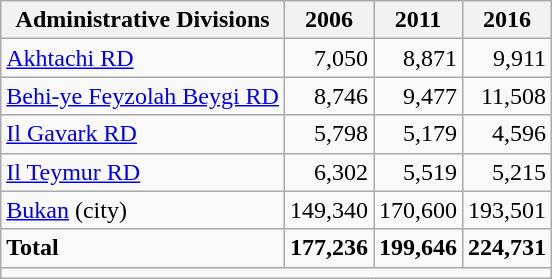<table class="wikitable">
<tr>
<th>Administrative Divisions</th>
<th>2006</th>
<th>2011</th>
<th>2016</th>
</tr>
<tr>
<td><a href='#'>Akhtachi RD</a></td>
<td style="text-align: right;">7,050</td>
<td style="text-align: right;">8,871</td>
<td style="text-align: right;">9,911</td>
</tr>
<tr>
<td><a href='#'>Behi-ye Feyzolah Beygi RD</a></td>
<td style="text-align: right;">8,746</td>
<td style="text-align: right;">9,477</td>
<td style="text-align: right;">11,508</td>
</tr>
<tr>
<td><a href='#'>Il Gavark RD</a></td>
<td style="text-align: right;">5,798</td>
<td style="text-align: right;">5,179</td>
<td style="text-align: right;">4,596</td>
</tr>
<tr>
<td><a href='#'>Il Teymur RD</a></td>
<td style="text-align: right;">6,302</td>
<td style="text-align: right;">5,519</td>
<td style="text-align: right;">5,215</td>
</tr>
<tr>
<td><a href='#'>Bukan</a> (city)</td>
<td style="text-align: right;">149,340</td>
<td style="text-align: right;">170,600</td>
<td style="text-align: right;">193,501</td>
</tr>
<tr>
<td><strong>Total</strong></td>
<td style="text-align: right;"><strong>177,236</strong></td>
<td style="text-align: right;"><strong>199,646</strong></td>
<td style="text-align: right;"><strong>224,731</strong></td>
</tr>
<tr>
<td colspan=4></td>
</tr>
</table>
